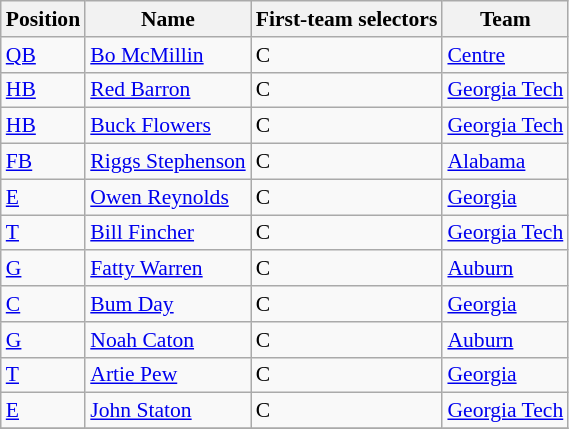<table class="wikitable" style="font-size: 90%">
<tr>
<th>Position</th>
<th>Name</th>
<th>First-team selectors</th>
<th>Team</th>
</tr>
<tr>
<td><a href='#'>QB</a></td>
<td><a href='#'>Bo McMillin</a></td>
<td>C</td>
<td><a href='#'>Centre</a></td>
</tr>
<tr>
<td><a href='#'>HB</a></td>
<td><a href='#'>Red Barron</a></td>
<td>C</td>
<td><a href='#'>Georgia Tech</a></td>
</tr>
<tr>
<td><a href='#'>HB</a></td>
<td><a href='#'>Buck Flowers</a></td>
<td>C</td>
<td><a href='#'>Georgia Tech</a></td>
</tr>
<tr>
<td><a href='#'>FB</a></td>
<td><a href='#'>Riggs Stephenson</a></td>
<td>C</td>
<td><a href='#'>Alabama</a></td>
</tr>
<tr>
<td><a href='#'>E</a></td>
<td><a href='#'>Owen Reynolds</a></td>
<td>C</td>
<td><a href='#'>Georgia</a></td>
</tr>
<tr>
<td><a href='#'>T</a></td>
<td><a href='#'>Bill Fincher</a></td>
<td>C</td>
<td><a href='#'>Georgia Tech</a></td>
</tr>
<tr>
<td><a href='#'>G</a></td>
<td><a href='#'>Fatty Warren</a></td>
<td>C</td>
<td><a href='#'>Auburn</a></td>
</tr>
<tr>
<td><a href='#'>C</a></td>
<td><a href='#'>Bum Day</a></td>
<td>C</td>
<td><a href='#'>Georgia</a></td>
</tr>
<tr>
<td><a href='#'>G</a></td>
<td><a href='#'>Noah Caton</a></td>
<td>C</td>
<td><a href='#'>Auburn</a></td>
</tr>
<tr>
<td><a href='#'>T</a></td>
<td><a href='#'>Artie Pew</a></td>
<td>C</td>
<td><a href='#'>Georgia</a></td>
</tr>
<tr>
<td><a href='#'>E</a></td>
<td><a href='#'>John Staton</a></td>
<td>C</td>
<td><a href='#'>Georgia Tech</a></td>
</tr>
<tr>
</tr>
</table>
